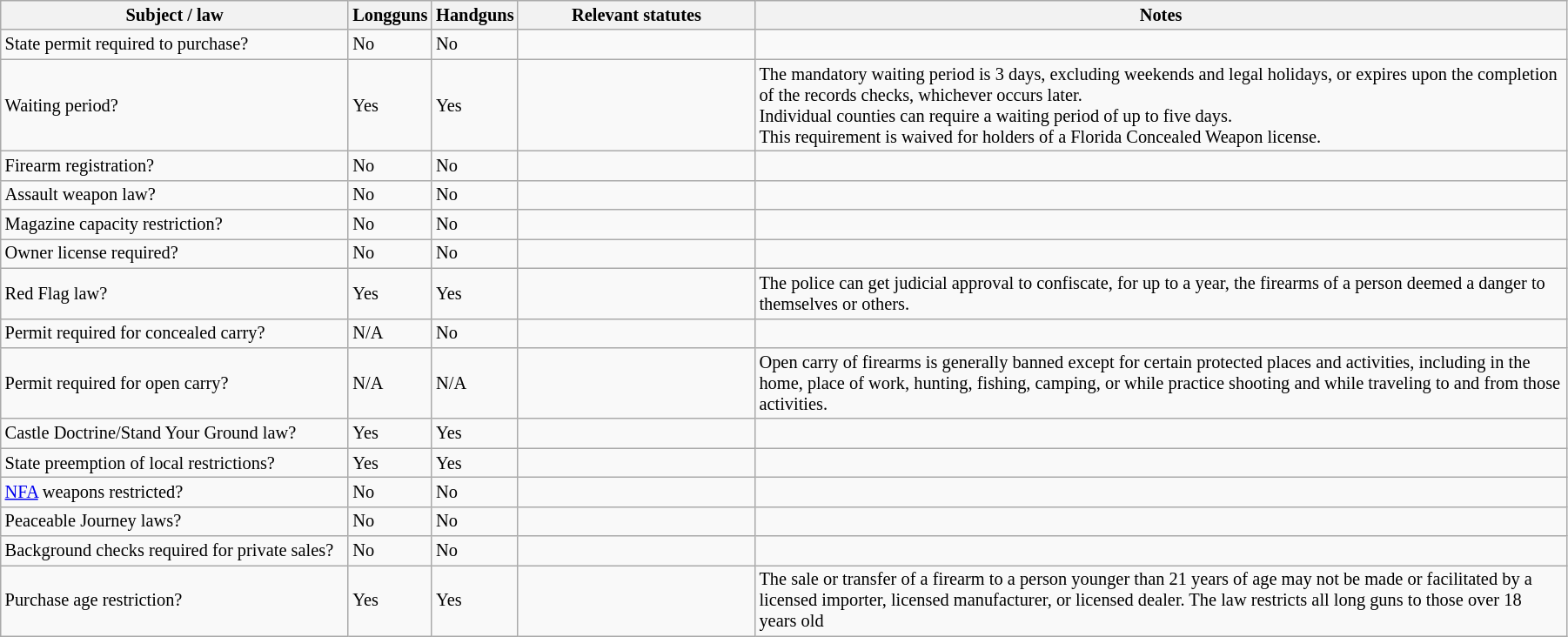<table class="wikitable" style="font-size:85%; width:95%;">
<tr>
<th scope="col" style="width:260px;">Subject / law</th>
<th scope="col" style="width:50px;">Longguns</th>
<th scope="col" style="width:50px;">Handguns</th>
<th scope="col" style="width:175px;">Relevant statutes</th>
<th>Notes</th>
</tr>
<tr>
<td>State permit required to purchase?</td>
<td>No</td>
<td>No</td>
<td></td>
<td></td>
</tr>
<tr>
<td>Waiting period?</td>
<td>Yes</td>
<td>Yes</td>
<td><br></td>
<td>The mandatory waiting period is 3 days, excluding weekends and legal holidays, or expires upon the completion of the records checks, whichever occurs later.<br>Individual counties can require a waiting period of up to five days.<br> This requirement is waived for holders of a Florida Concealed Weapon license.</td>
</tr>
<tr>
<td>Firearm registration?</td>
<td>No</td>
<td>No</td>
<td></td>
<td></td>
</tr>
<tr>
<td>Assault weapon law?</td>
<td>No</td>
<td>No</td>
<td></td>
<td></td>
</tr>
<tr>
<td>Magazine capacity restriction?</td>
<td>No</td>
<td>No</td>
<td></td>
<td></td>
</tr>
<tr>
<td>Owner license required?</td>
<td>No</td>
<td>No</td>
<td></td>
<td></td>
</tr>
<tr>
<td>Red Flag law?</td>
<td>Yes</td>
<td>Yes</td>
<td></td>
<td>The police can get judicial approval to confiscate, for up to a year, the firearms of a person deemed a danger to themselves or others.</td>
</tr>
<tr>
<td>Permit required for concealed carry?</td>
<td>N/A</td>
<td>No</td>
<td></td>
<td></td>
</tr>
<tr>
<td>Permit required for open carry?</td>
<td>N/A</td>
<td>N/A</td>
<td><br></td>
<td>Open carry of firearms is generally banned except for certain protected places and activities, including in the home, place of work, hunting, fishing, camping, or while practice shooting and while traveling to and from those activities.</td>
</tr>
<tr>
<td>Castle Doctrine/Stand Your Ground law?</td>
<td>Yes</td>
<td>Yes</td>
<td></td>
<td></td>
</tr>
<tr>
<td>State preemption of local restrictions?</td>
<td>Yes</td>
<td>Yes</td>
<td></td>
<td></td>
</tr>
<tr>
<td><a href='#'>NFA</a> weapons restricted?</td>
<td>No</td>
<td>No</td>
<td><br></td>
<td></td>
</tr>
<tr>
<td>Peaceable Journey laws?</td>
<td>No</td>
<td>No</td>
<td></td>
<td></td>
</tr>
<tr>
<td>Background checks required for private sales?</td>
<td>No</td>
<td>No</td>
<td></td>
<td></td>
</tr>
<tr>
<td>Purchase age restriction?</td>
<td>Yes</td>
<td>Yes</td>
<td></td>
<td>The sale or transfer of a firearm to a person younger than 21  years of age may not be made or facilitated by a licensed importer, licensed manufacturer, or licensed dealer. The law restricts all long guns to those over 18 years old</td>
</tr>
</table>
